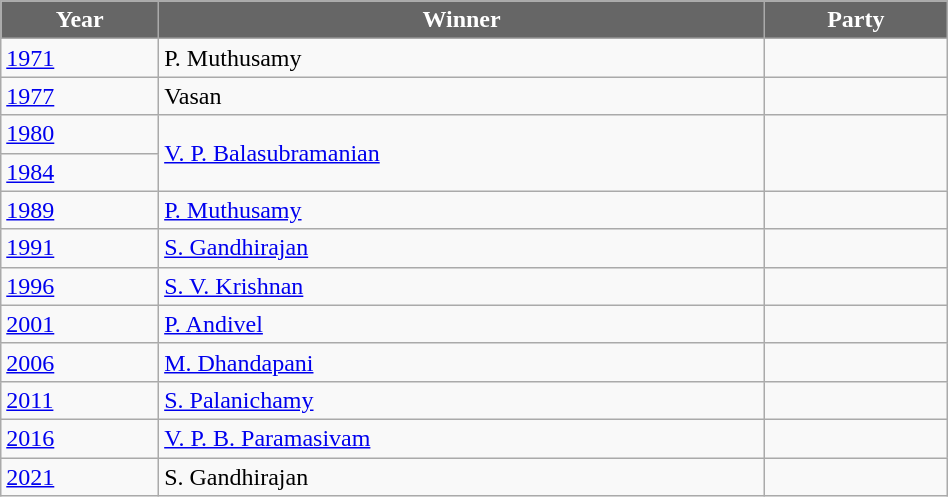<table class="wikitable" width="50%">
<tr>
<th style="background-color:#666666; color:white">Year</th>
<th style="background-color:#666666; color:white">Winner</th>
<th style="background-color:#666666; color:white" colspan="2">Party</th>
</tr>
<tr>
<td><a href='#'>1971</a></td>
<td>P. Muthusamy</td>
<td></td>
</tr>
<tr>
<td><a href='#'>1977</a></td>
<td>Vasan</td>
<td></td>
</tr>
<tr>
<td><a href='#'>1980</a></td>
<td rowspan=2><a href='#'>V. P. Balasubramanian</a></td>
</tr>
<tr>
<td><a href='#'>1984</a></td>
</tr>
<tr>
<td><a href='#'>1989</a></td>
<td><a href='#'>P. Muthusamy</a></td>
<td></td>
</tr>
<tr>
<td><a href='#'>1991</a></td>
<td><a href='#'>S. Gandhirajan</a></td>
<td></td>
</tr>
<tr>
<td><a href='#'>1996</a></td>
<td><a href='#'>S. V. Krishnan</a></td>
<td></td>
</tr>
<tr>
<td><a href='#'>2001</a></td>
<td><a href='#'>P. Andivel</a></td>
<td></td>
</tr>
<tr>
<td><a href='#'>2006</a></td>
<td><a href='#'>M. Dhandapani</a></td>
<td></td>
</tr>
<tr>
<td><a href='#'>2011</a></td>
<td><a href='#'>S. Palanichamy</a></td>
<td></td>
</tr>
<tr>
<td><a href='#'>2016</a></td>
<td><a href='#'>V. P. B. Paramasivam</a></td>
</tr>
<tr>
<td><a href='#'>2021</a></td>
<td>S. Gandhirajan</td>
<td></td>
</tr>
</table>
